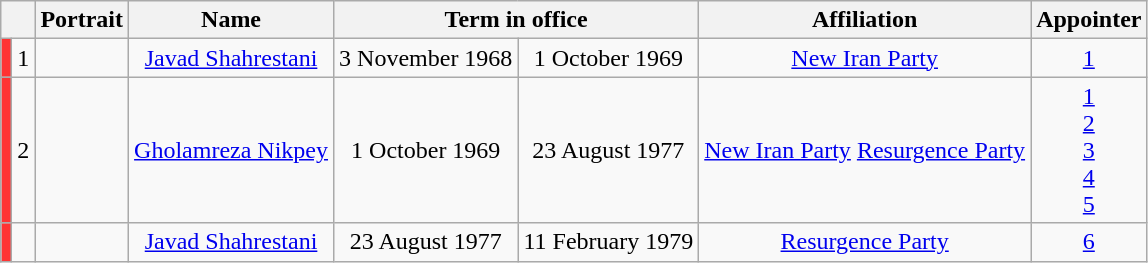<table class="wikitable" style="text-align: center;">
<tr>
<th colspan="2"></th>
<th>Portrait</th>
<th>Name</th>
<th colspan="2">Term in office</th>
<th>Affiliation</th>
<th>Appointer</th>
</tr>
<tr>
<th style="background:#FF3333"></th>
<td>1</td>
<td></td>
<td><a href='#'>Javad Shahrestani</a></td>
<td>3 November 1968</td>
<td>1 October 1969</td>
<td><a href='#'>New Iran Party</a></td>
<td><a href='#'>1</a></td>
</tr>
<tr>
<th style="background:#FF3333"></th>
<td>2</td>
<td></td>
<td><a href='#'>Gholamreza Nikpey</a></td>
<td>1 October 1969</td>
<td>23 August 1977</td>
<td><a href='#'>New Iran Party</a> <a href='#'>Resurgence Party</a> </td>
<td><a href='#'>1</a><br><a href='#'>2</a><br><a href='#'>3</a><br><a href='#'>4</a><br><a href='#'>5</a></td>
</tr>
<tr>
<th style="background:#FF3333"></th>
<td></td>
<td></td>
<td><a href='#'>Javad Shahrestani</a></td>
<td>23 August 1977</td>
<td>11 February 1979</td>
<td><a href='#'>Resurgence Party</a></td>
<td><a href='#'>6</a></td>
</tr>
</table>
